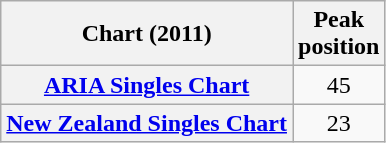<table class="wikitable sortable plainrowheaders">
<tr>
<th scope="col">Chart (2011)</th>
<th scope="col">Peak<br>position</th>
</tr>
<tr>
<th scope="row"><a href='#'>ARIA Singles Chart</a></th>
<td style="text-align:center;">45</td>
</tr>
<tr>
<th scope="row"><a href='#'>New Zealand Singles Chart</a></th>
<td style="text-align:center;">23</td>
</tr>
</table>
